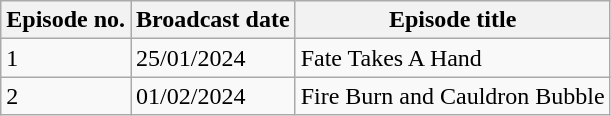<table class="wikitable">
<tr>
<th>Episode no.</th>
<th>Broadcast date</th>
<th>Episode title</th>
</tr>
<tr>
<td>1</td>
<td>25/01/2024</td>
<td>Fate Takes A Hand</td>
</tr>
<tr>
<td>2</td>
<td>01/02/2024</td>
<td>Fire Burn and Cauldron Bubble</td>
</tr>
</table>
